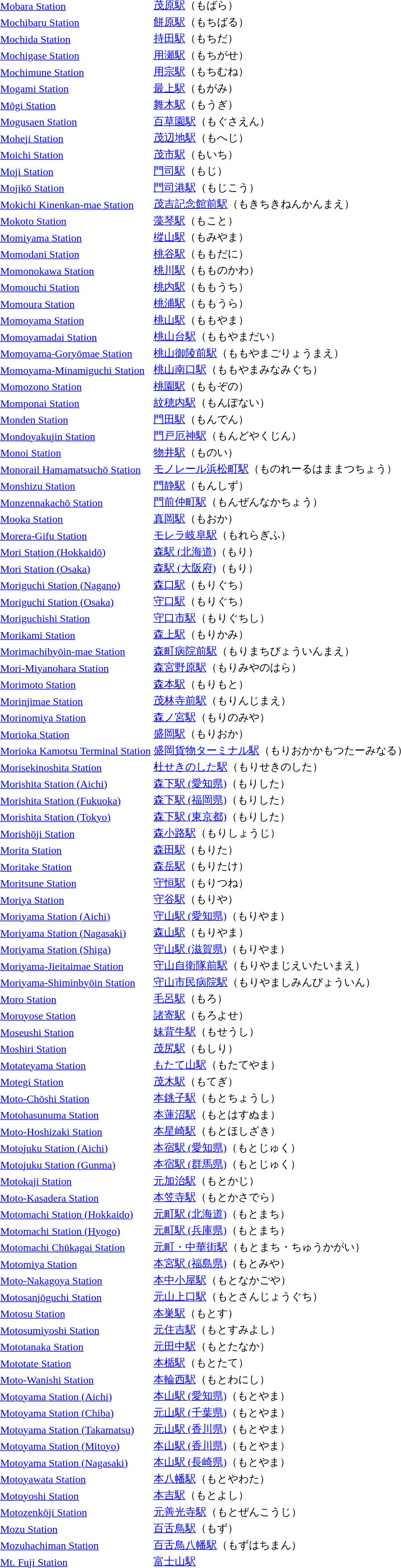<table>
<tr>
<td><a href='#'>Mobara Station</a></td>
<td><a href='#'>茂原駅</a>（もばら）</td>
</tr>
<tr>
<td><a href='#'>Mochibaru Station</a></td>
<td><a href='#'>餅原駅</a>（もちばる）</td>
</tr>
<tr>
<td><a href='#'>Mochida Station</a></td>
<td><a href='#'>持田駅</a>（もちだ）</td>
</tr>
<tr>
<td><a href='#'>Mochigase Station</a></td>
<td><a href='#'>用瀬駅</a>（もちがせ）</td>
</tr>
<tr>
<td><a href='#'>Mochimune Station</a></td>
<td><a href='#'>用宗駅</a>（もちむね）</td>
</tr>
<tr>
<td><a href='#'>Mogami Station</a></td>
<td><a href='#'>最上駅</a>（もがみ）</td>
</tr>
<tr>
<td><a href='#'>Mōgi Station</a></td>
<td><a href='#'>舞木駅</a>（もうぎ）</td>
</tr>
<tr>
<td><a href='#'>Mogusaen Station</a></td>
<td><a href='#'>百草園駅</a>（もぐさえん）</td>
</tr>
<tr>
<td><a href='#'>Moheji Station</a></td>
<td><a href='#'>茂辺地駅</a>（もへじ）</td>
</tr>
<tr>
<td><a href='#'>Moichi Station</a></td>
<td><a href='#'>茂市駅</a>（もいち）</td>
</tr>
<tr>
<td><a href='#'>Moji Station</a></td>
<td><a href='#'>門司駅</a>（もじ）</td>
</tr>
<tr>
<td><a href='#'>Mojikō Station</a></td>
<td><a href='#'>門司港駅</a>（もじこう）</td>
</tr>
<tr>
<td><a href='#'>Mokichi Kinenkan-mae Station</a></td>
<td><a href='#'>茂吉記念館前駅</a>（もきちきねんかんまえ）</td>
</tr>
<tr>
<td><a href='#'>Mokoto Station</a></td>
<td><a href='#'>藻琴駅</a>（もこと）</td>
</tr>
<tr>
<td><a href='#'>Momiyama Station</a></td>
<td><a href='#'>樅山駅</a>（もみやま）</td>
</tr>
<tr>
<td><a href='#'>Momodani Station</a></td>
<td><a href='#'>桃谷駅</a>（ももだに）</td>
</tr>
<tr>
<td><a href='#'>Momonokawa Station</a></td>
<td><a href='#'>桃川駅</a>（もものかわ）</td>
</tr>
<tr>
<td><a href='#'>Momouchi Station</a></td>
<td><a href='#'>桃内駅</a>（ももうち）</td>
</tr>
<tr>
<td><a href='#'>Momoura Station</a></td>
<td><a href='#'>桃浦駅</a>（ももうら）</td>
</tr>
<tr>
<td><a href='#'>Momoyama Station</a></td>
<td><a href='#'>桃山駅</a>（ももやま）</td>
</tr>
<tr>
<td><a href='#'>Momoyamadai Station</a></td>
<td><a href='#'>桃山台駅</a>（ももやまだい）</td>
</tr>
<tr>
<td><a href='#'>Momoyama-Goryōmae Station</a></td>
<td><a href='#'>桃山御陵前駅</a>（ももやまごりょうまえ）</td>
</tr>
<tr>
<td><a href='#'>Momoyama-Minamiguchi Station</a></td>
<td><a href='#'>桃山南口駅</a>（ももやまみなみぐち）</td>
</tr>
<tr>
<td><a href='#'>Momozono Station</a></td>
<td><a href='#'>桃園駅</a>（ももぞの）</td>
</tr>
<tr>
<td><a href='#'>Momponai Station</a></td>
<td><a href='#'>紋穂内駅</a>（もんぽない）</td>
</tr>
<tr>
<td><a href='#'>Monden Station</a></td>
<td><a href='#'>門田駅</a>（もんでん）</td>
</tr>
<tr>
<td><a href='#'>Mondoyakujin Station</a></td>
<td><a href='#'>門戸厄神駅</a>（もんどやくじん）</td>
</tr>
<tr>
<td><a href='#'>Monoi Station</a></td>
<td><a href='#'>物井駅</a>（ものい）</td>
</tr>
<tr>
<td><a href='#'>Monorail Hamamatsuchō Station</a></td>
<td><a href='#'>モノレール浜松町駅</a>（ものれーるはままつちょう）</td>
</tr>
<tr>
<td><a href='#'>Monshizu Station</a></td>
<td><a href='#'>門静駅</a>（もんしず）</td>
</tr>
<tr>
<td><a href='#'>Monzennakachō Station</a></td>
<td><a href='#'>門前仲町駅</a>（もんぜんなかちょう）</td>
</tr>
<tr>
<td><a href='#'>Mooka Station</a></td>
<td><a href='#'>真岡駅</a>（もおか）</td>
</tr>
<tr>
<td><a href='#'>Morera-Gifu Station</a></td>
<td><a href='#'>モレラ岐阜駅</a>（もれらぎふ）</td>
</tr>
<tr>
<td><a href='#'>Mori Station (Hokkaidō)</a></td>
<td><a href='#'>森駅 (北海道)</a>（もり）</td>
</tr>
<tr>
<td><a href='#'>Mori Station (Osaka)</a></td>
<td><a href='#'>森駅 (大阪府)</a>（もり）</td>
</tr>
<tr>
<td><a href='#'>Moriguchi Station (Nagano)</a></td>
<td><a href='#'>森口駅</a>（もりぐち）</td>
</tr>
<tr>
<td><a href='#'>Moriguchi Station (Osaka)</a></td>
<td><a href='#'>守口駅</a>（もりぐち）</td>
</tr>
<tr>
<td><a href='#'>Moriguchishi Station</a></td>
<td><a href='#'>守口市駅</a>（もりぐちし）</td>
</tr>
<tr>
<td><a href='#'>Morikami Station</a></td>
<td><a href='#'>森上駅</a>（もりかみ）</td>
</tr>
<tr>
<td><a href='#'>Morimachibyōin-mae Station</a></td>
<td><a href='#'>森町病院前駅</a>（もりまちびょういんまえ）</td>
</tr>
<tr>
<td><a href='#'>Mori-Miyanohara Station</a></td>
<td><a href='#'>森宮野原駅</a>（もりみやのはら）</td>
</tr>
<tr>
<td><a href='#'>Morimoto Station</a></td>
<td><a href='#'>森本駅</a>（もりもと）</td>
</tr>
<tr>
<td><a href='#'>Morinjimae Station</a></td>
<td><a href='#'>茂林寺前駅</a>（もりんじまえ）</td>
</tr>
<tr>
<td><a href='#'>Morinomiya Station</a></td>
<td><a href='#'>森ノ宮駅</a>（もりのみや）</td>
</tr>
<tr>
<td><a href='#'>Morioka Station</a></td>
<td><a href='#'>盛岡駅</a>（もりおか）</td>
</tr>
<tr>
<td><a href='#'>Morioka Kamotsu Terminal Station</a></td>
<td><a href='#'>盛岡貨物ターミナル駅</a>（もりおかかもつたーみなる）</td>
</tr>
<tr>
<td><a href='#'>Morisekinoshita Station</a></td>
<td><a href='#'>杜せきのした駅</a>（もりせきのした）</td>
</tr>
<tr>
<td><a href='#'>Morishita Station (Aichi)</a></td>
<td><a href='#'>森下駅 (愛知県)</a>（もりした）</td>
</tr>
<tr>
<td><a href='#'>Morishita Station (Fukuoka)</a></td>
<td><a href='#'>森下駅 (福岡県)</a>（もりした）</td>
</tr>
<tr>
<td><a href='#'>Morishita Station (Tokyo)</a></td>
<td><a href='#'>森下駅 (東京都)</a>（もりした）</td>
</tr>
<tr>
<td><a href='#'>Morishōji Station</a></td>
<td><a href='#'>森小路駅</a>（もりしょうじ）</td>
</tr>
<tr>
<td><a href='#'>Morita Station</a></td>
<td><a href='#'>森田駅</a>（もりた）</td>
</tr>
<tr>
<td><a href='#'>Moritake Station</a></td>
<td><a href='#'>森岳駅</a>（もりたけ）</td>
</tr>
<tr>
<td><a href='#'>Moritsune Station</a></td>
<td><a href='#'>守恒駅</a>（もりつね）</td>
</tr>
<tr>
<td><a href='#'>Moriya Station</a></td>
<td><a href='#'>守谷駅</a>（もりや）</td>
</tr>
<tr>
<td><a href='#'>Moriyama Station (Aichi)</a></td>
<td><a href='#'>守山駅 (愛知県)</a>（もりやま）</td>
</tr>
<tr>
<td><a href='#'>Moriyama Station (Nagasaki)</a></td>
<td><a href='#'>森山駅</a>（もりやま）</td>
</tr>
<tr>
<td><a href='#'>Moriyama Station (Shiga)</a></td>
<td><a href='#'>守山駅 (滋賀県)</a>（もりやま）</td>
</tr>
<tr>
<td><a href='#'>Moriyama-Jieitaimae Station</a></td>
<td><a href='#'>守山自衛隊前駅</a>（もりやまじえいたいまえ）</td>
</tr>
<tr>
<td><a href='#'>Moriyama-Shiminbyōin Station</a></td>
<td><a href='#'>守山市民病院駅</a>（もりやましみんびょういん）</td>
</tr>
<tr>
<td><a href='#'>Moro Station</a></td>
<td><a href='#'>毛呂駅</a>（もろ）</td>
</tr>
<tr>
<td><a href='#'>Moroyose Station</a></td>
<td><a href='#'>諸寄駅</a>（もろよせ）</td>
</tr>
<tr>
<td><a href='#'>Moseushi Station</a></td>
<td><a href='#'>妹背牛駅</a>（もせうし）</td>
</tr>
<tr>
<td><a href='#'>Moshiri Station</a></td>
<td><a href='#'>茂尻駅</a>（もしり）</td>
</tr>
<tr>
<td><a href='#'>Motateyama Station</a></td>
<td><a href='#'>もたて山駅</a>（もたてやま）</td>
</tr>
<tr>
<td><a href='#'>Motegi Station</a></td>
<td><a href='#'>茂木駅</a>（もてぎ）</td>
</tr>
<tr>
<td><a href='#'>Moto-Chōshi Station</a></td>
<td><a href='#'>本銚子駅</a>（もとちょうし）</td>
</tr>
<tr>
<td><a href='#'>Motohasunuma Station</a></td>
<td><a href='#'>本蓮沼駅</a>（もとはすぬま）</td>
</tr>
<tr>
<td><a href='#'>Moto-Hoshizaki Station</a></td>
<td><a href='#'>本星崎駅</a>（もとほしざき）</td>
</tr>
<tr>
<td><a href='#'>Motojuku Station (Aichi)</a></td>
<td><a href='#'>本宿駅 (愛知県)</a>（もとじゅく）</td>
</tr>
<tr>
<td><a href='#'>Motojuku Station (Gunma)</a></td>
<td><a href='#'>本宿駅 (群馬県)</a>（もとじゅく）</td>
</tr>
<tr>
<td><a href='#'>Motokaji Station</a></td>
<td><a href='#'>元加治駅</a>（もとかじ）</td>
</tr>
<tr>
<td><a href='#'>Moto-Kasadera Station</a></td>
<td><a href='#'>本笠寺駅</a>（もとかさでら）</td>
</tr>
<tr>
<td><a href='#'>Motomachi Station (Hokkaido)</a></td>
<td><a href='#'>元町駅 (北海道)</a>（もとまち）</td>
</tr>
<tr>
<td><a href='#'>Motomachi Station (Hyogo)</a></td>
<td><a href='#'>元町駅 (兵庫県)</a>（もとまち）</td>
</tr>
<tr>
<td><a href='#'>Motomachi Chūkagai Station</a></td>
<td><a href='#'>元町・中華街駅</a>（もとまち・ちゅうかがい）</td>
</tr>
<tr>
<td><a href='#'>Motomiya Station</a></td>
<td><a href='#'>本宮駅 (福島県)</a>（もとみや）</td>
</tr>
<tr>
<td><a href='#'>Moto-Nakagoya Station</a></td>
<td><a href='#'>本中小屋駅</a>（もとなかごや）</td>
</tr>
<tr>
<td><a href='#'>Motosanjōguchi Station</a></td>
<td><a href='#'>元山上口駅</a>（もとさんじょうぐち）</td>
</tr>
<tr>
<td><a href='#'>Motosu Station</a></td>
<td><a href='#'>本巣駅</a>（もとす）</td>
</tr>
<tr>
<td><a href='#'>Motosumiyoshi Station</a></td>
<td><a href='#'>元住吉駅</a>（もとすみよし）</td>
</tr>
<tr>
<td><a href='#'>Mototanaka Station</a></td>
<td><a href='#'>元田中駅</a>（もとたなか）</td>
</tr>
<tr>
<td><a href='#'>Mototate Station</a></td>
<td><a href='#'>本楯駅</a>（もとたて）</td>
</tr>
<tr>
<td><a href='#'>Moto-Wanishi Station</a></td>
<td><a href='#'>本輪西駅</a>（もとわにし）</td>
</tr>
<tr>
<td><a href='#'>Motoyama Station (Aichi)</a></td>
<td><a href='#'>本山駅 (愛知県)</a>（もとやま）</td>
</tr>
<tr>
<td><a href='#'>Motoyama Station (Chiba)</a></td>
<td><a href='#'>元山駅 (千葉県)</a>（もとやま）</td>
</tr>
<tr>
<td><a href='#'>Motoyama Station (Takamatsu)</a></td>
<td><a href='#'>元山駅 (香川県)</a>（もとやま）</td>
</tr>
<tr>
<td><a href='#'>Motoyama Station (Mitoyo)</a></td>
<td><a href='#'>本山駅 (香川県)</a>（もとやま）</td>
</tr>
<tr>
<td><a href='#'>Motoyama Station (Nagasaki)</a></td>
<td><a href='#'>本山駅 (長崎県)</a>（もとやま）</td>
</tr>
<tr>
<td><a href='#'>Motoyawata Station</a></td>
<td><a href='#'>本八幡駅</a>（もとやわた）</td>
</tr>
<tr>
<td><a href='#'>Motoyoshi Station</a></td>
<td><a href='#'>本吉駅</a>（もとよし）</td>
</tr>
<tr>
<td><a href='#'>Motozenkōji Station</a></td>
<td><a href='#'>元善光寺駅</a>（もとぜんこうじ）</td>
</tr>
<tr>
<td><a href='#'>Mozu Station</a></td>
<td><a href='#'>百舌鳥駅</a>（もず）</td>
</tr>
<tr>
<td><a href='#'>Mozuhachiman Station</a></td>
<td><a href='#'>百舌鳥八幡駅</a>（もずはちまん）</td>
</tr>
<tr>
<td><a href='#'>Mt. Fuji Station</a></td>
<td><a href='#'>富士山駅</a></td>
</tr>
</table>
